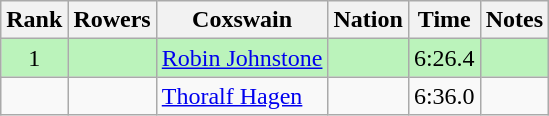<table class="wikitable sortable" style="text-align:center">
<tr>
<th>Rank</th>
<th>Rowers</th>
<th>Coxswain</th>
<th>Nation</th>
<th>Time</th>
<th>Notes</th>
</tr>
<tr bgcolor=bbf3bb>
<td>1</td>
<td align=left></td>
<td align=left><a href='#'>Robin Johnstone</a></td>
<td align=left></td>
<td>6:26.4</td>
<td></td>
</tr>
<tr>
<td></td>
<td align=left></td>
<td align=left><a href='#'>Thoralf Hagen</a></td>
<td align=left></td>
<td>6:36.0</td>
<td></td>
</tr>
</table>
